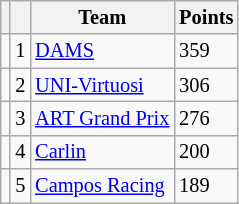<table class="wikitable" style="font-size: 85%;">
<tr>
<th></th>
<th></th>
<th>Team</th>
<th>Points</th>
</tr>
<tr>
<td></td>
<td align="center">1</td>
<td> <a href='#'>DAMS</a></td>
<td>359</td>
</tr>
<tr>
<td></td>
<td align="center">2</td>
<td> <a href='#'>UNI-Virtuosi</a></td>
<td>306</td>
</tr>
<tr>
<td></td>
<td align="center">3</td>
<td> <a href='#'>ART Grand Prix</a></td>
<td>276</td>
</tr>
<tr>
<td></td>
<td align="center">4</td>
<td> <a href='#'>Carlin</a></td>
<td>200</td>
</tr>
<tr>
<td></td>
<td align="center">5</td>
<td> <a href='#'>Campos Racing</a></td>
<td>189</td>
</tr>
</table>
